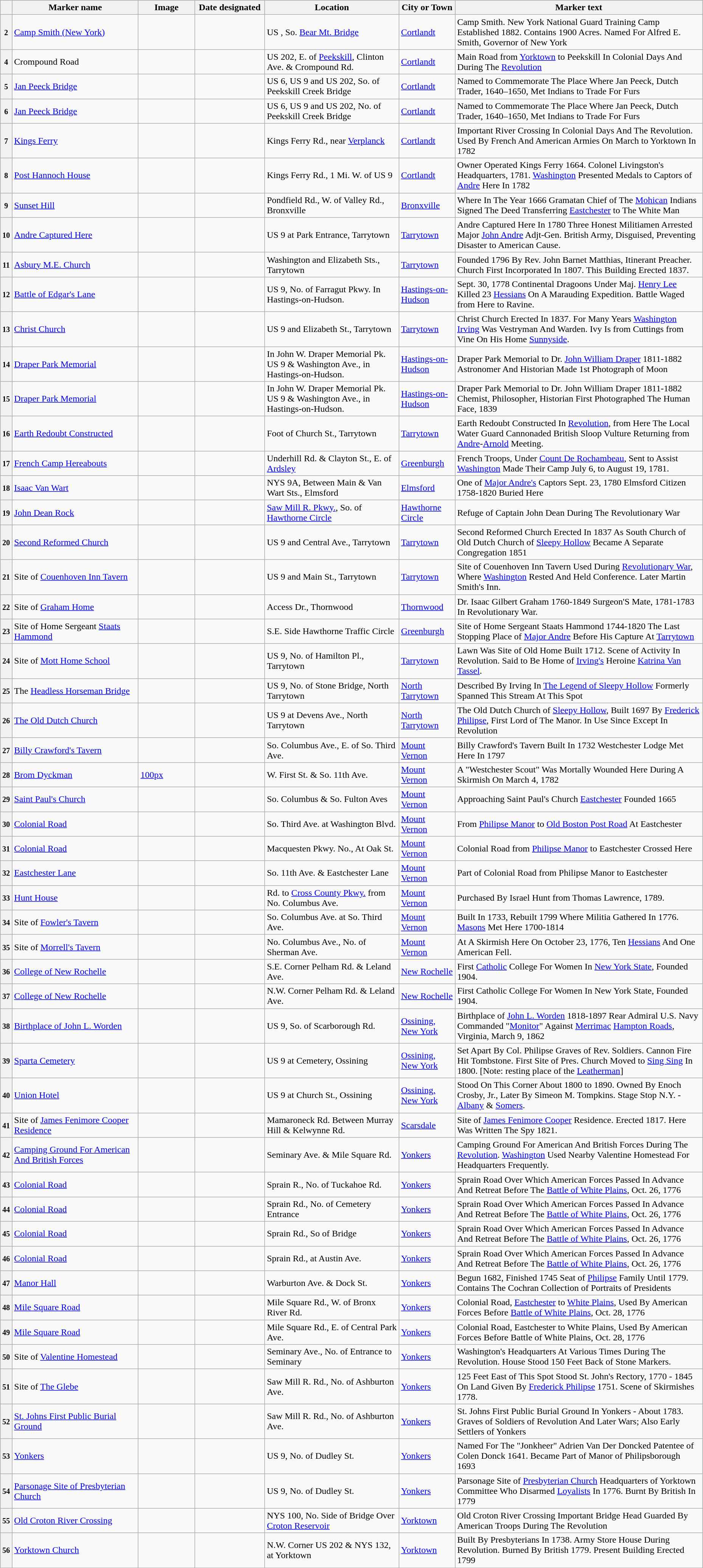<table class="wikitable sortable" style="width:98%">
<tr>
<th></th>
<th width = 18% ><strong>Marker name</strong></th>
<th width = 8% class="unsortable" ><strong>Image</strong></th>
<th width = 10% ><strong>Date designated</strong></th>
<th><strong>Location</strong></th>
<th width = 8% ><strong>City or Town</strong></th>
<th class="unsortable" ><strong>Marker text</strong></th>
</tr>
<tr ->
<th><small>2</small></th>
<td><a href='#'>Camp Smith (New York)</a></td>
<td></td>
<td></td>
<td>US , So. <a href='#'>Bear Mt. Bridge</a></td>
<td><a href='#'>Cortlandt</a></td>
<td>Camp Smith.  New York National Guard Training Camp Established 1882.  Contains 1900 Acres.  Named For Alfred E. Smith, Governor of New York</td>
</tr>
<tr ->
<th><small>4</small></th>
<td>Crompound Road</td>
<td></td>
<td></td>
<td>US 202, E. of <a href='#'>Peekskill</a>, Clinton Ave. & Crompound Rd.</td>
<td><a href='#'>Cortlandt</a></td>
<td>Main Road from <a href='#'>Yorktown</a> to Peekskill In Colonial Days And During The <a href='#'>Revolution</a></td>
</tr>
<tr ->
<th><small>5</small></th>
<td><a href='#'>Jan Peeck Bridge</a></td>
<td></td>
<td></td>
<td>US 6, US 9 and US 202, So. of Peekskill Creek Bridge</td>
<td><a href='#'>Cortlandt</a></td>
<td>Named to Commemorate The Place Where Jan Peeck, Dutch Trader, 1640–1650, Met Indians to Trade For Furs </td>
</tr>
<tr ->
<th><small>6</small></th>
<td><a href='#'>Jan Peeck Bridge</a></td>
<td></td>
<td></td>
<td>US 6, US 9 and US 202, No. of Peekskill Creek Bridge</td>
<td><a href='#'>Cortlandt</a></td>
<td>Named to Commemorate The Place Where Jan Peeck, Dutch Trader, 1640–1650, Met Indians to Trade For Furs</td>
</tr>
<tr ->
<th><small>7</small></th>
<td><a href='#'>Kings Ferry</a></td>
<td></td>
<td></td>
<td>Kings Ferry Rd., near <a href='#'>Verplanck</a></td>
<td><a href='#'>Cortlandt</a></td>
<td>Important River Crossing In Colonial Days And The Revolution. Used By French And American Armies On March to Yorktown In 1782</td>
</tr>
<tr ->
<th><small>8</small></th>
<td><a href='#'>Post Hannoch House</a></td>
<td></td>
<td></td>
<td>Kings Ferry Rd., 1 Mi. W. of US 9</td>
<td><a href='#'>Cortlandt</a></td>
<td>Owner Operated Kings Ferry 1664. Colonel Livingston's Headquarters, 1781. <a href='#'>Washington</a> Presented Medals to Captors of <a href='#'>Andre</a> Here In 1782</td>
</tr>
<tr ->
<th><small>9</small></th>
<td><a href='#'>Sunset Hill</a></td>
<td></td>
<td></td>
<td>Pondfield Rd., W. of Valley Rd., Bronxville</td>
<td><a href='#'>Bronxville</a></td>
<td>Where In The Year 1666 Gramatan Chief of The <a href='#'>Mohican</a> Indians Signed The Deed Transferring <a href='#'>Eastchester</a> to The White Man</td>
</tr>
<tr ->
<th><small>10</small></th>
<td><a href='#'>Andre Captured Here</a></td>
<td></td>
<td></td>
<td>US 9 at Park Entrance, Tarrytown</td>
<td><a href='#'>Tarrytown</a></td>
<td>Andre Captured Here In 1780 Three Honest Militiamen Arrested Major <a href='#'>John Andre</a> Adjt-Gen. British Army, Disguised, Preventing Disaster to American Cause.</td>
</tr>
<tr ->
<th><small>11</small></th>
<td><a href='#'>Asbury M.E. Church</a></td>
<td></td>
<td></td>
<td>Washington and Elizabeth Sts., Tarrytown</td>
<td><a href='#'>Tarrytown</a></td>
<td>Founded 1796 By Rev. John Barnet Matthias, Itinerant Preacher. Church First Incorporated In 1807. This Building Erected 1837.</td>
</tr>
<tr ->
<th><small>12</small></th>
<td><a href='#'>Battle of Edgar's Lane</a></td>
<td></td>
<td></td>
<td>US 9, No. of Farragut Pkwy. In Hastings-on-Hudson.</td>
<td><a href='#'>Hastings-on-Hudson</a></td>
<td>Sept. 30, 1778 Continental Dragoons Under Maj. <a href='#'>Henry Lee</a> Killed 23 <a href='#'>Hessians</a> On A Marauding Expedition. Battle Waged from Here to Ravine.</td>
</tr>
<tr ->
<th><small>13</small></th>
<td><a href='#'>Christ Church</a></td>
<td></td>
<td></td>
<td>US 9 and Elizabeth St., Tarrytown</td>
<td><a href='#'>Tarrytown</a></td>
<td>Christ Church Erected In 1837. For Many Years <a href='#'>Washington Irving</a> Was Vestryman And Warden. Ivy Is from Cuttings from Vine On His Home <a href='#'>Sunnyside</a>.</td>
</tr>
<tr ->
<th><small>14</small></th>
<td><a href='#'>Draper Park Memorial</a></td>
<td></td>
<td></td>
<td>In John W. Draper Memorial Pk. US 9 & Washington Ave., in Hastings-on-Hudson.</td>
<td><a href='#'>Hastings-on-Hudson</a></td>
<td>Draper Park Memorial to Dr. <a href='#'>John William Draper</a> 1811-1882 Astronomer And Historian Made 1st Photograph of Moon</td>
</tr>
<tr ->
<th><small>15</small></th>
<td><a href='#'>Draper Park Memorial</a></td>
<td></td>
<td></td>
<td>In John W. Draper Memorial Pk. US 9 & Washington Ave., in Hastings-on-Hudson.</td>
<td><a href='#'>Hastings-on-Hudson</a></td>
<td>Draper Park Memorial to Dr. John William Draper 1811-1882 Chemist, Philosopher, Historian First Photographed The Human Face, 1839</td>
</tr>
<tr ->
<th><small>16</small></th>
<td><a href='#'>Earth Redoubt Constructed</a></td>
<td></td>
<td></td>
<td>Foot of Church St., Tarrytown</td>
<td><a href='#'>Tarrytown</a></td>
<td>Earth Redoubt Constructed In <a href='#'>Revolution</a>, from Here The Local Water Guard Cannonaded British Sloop Vulture Returning from <a href='#'>Andre</a>-<a href='#'>Arnold</a> Meeting.</td>
</tr>
<tr ->
<th><small>17</small></th>
<td><a href='#'>French Camp Hereabouts</a></td>
<td></td>
<td></td>
<td>Underhill Rd. & Clayton St., E. of <a href='#'>Ardsley</a></td>
<td><a href='#'>Greenburgh</a></td>
<td>French Troops, Under <a href='#'>Count De Rochambeau</a>, Sent to Assist <a href='#'>Washington</a> Made Their Camp July 6, to August 19, 1781.</td>
</tr>
<tr ->
<th><small>18</small></th>
<td><a href='#'>Isaac Van Wart</a></td>
<td></td>
<td></td>
<td>NYS 9A, Between Main & Van Wart Sts., Elmsford</td>
<td><a href='#'>Elmsford</a></td>
<td>One of <a href='#'>Major Andre's</a> Captors Sept. 23, 1780 Elmsford Citizen 1758-1820 Buried Here</td>
</tr>
<tr ->
<th><small>19</small></th>
<td><a href='#'>John Dean Rock</a></td>
<td></td>
<td></td>
<td><a href='#'>Saw Mill R. Pkwy.</a>, So. of <a href='#'>Hawthorne Circle</a></td>
<td><a href='#'>Hawthorne Circle</a></td>
<td>Refuge of Captain John Dean During The Revolutionary War</td>
</tr>
<tr ->
<th><small>20</small></th>
<td><a href='#'>Second Reformed Church</a></td>
<td></td>
<td></td>
<td>US 9 and Central Ave., Tarrytown</td>
<td><a href='#'>Tarrytown</a> </td>
<td>Second Reformed Church Erected In 1837 As South Church of Old Dutch Church of <a href='#'>Sleepy Hollow</a> Became A Separate Congregation 1851</td>
</tr>
<tr ->
<th><small>21</small></th>
<td>Site of <a href='#'>Couenhoven Inn Tavern</a></td>
<td></td>
<td></td>
<td>US 9 and Main St., Tarrytown</td>
<td><a href='#'>Tarrytown</a></td>
<td>Site of Couenhoven Inn Tavern Used During <a href='#'>Revolutionary War</a>, Where <a href='#'>Washington</a> Rested And Held Conference. Later Martin Smith's Inn.</td>
</tr>
<tr ->
<th><small>22</small></th>
<td>Site of <a href='#'>Graham Home</a></td>
<td></td>
<td></td>
<td>Access Dr., Thornwood</td>
<td><a href='#'>Thornwood</a></td>
<td>Dr. Isaac Gilbert Graham 1760-1849 Surgeon'S Mate, 1781-1783 In Revolutionary War.</td>
</tr>
<tr ->
<th><small>23</small></th>
<td>Site of Home Sergeant <a href='#'>Staats Hammond</a></td>
<td></td>
<td></td>
<td>S.E. Side Hawthorne Traffic Circle</td>
<td><a href='#'>Greenburgh</a></td>
<td>Site of Home Sergeant Staats Hammond 1744-1820 The Last Stopping Place of <a href='#'>Major Andre</a> Before His Capture At <a href='#'>Tarrytown</a></td>
</tr>
<tr ->
<th><small>24</small></th>
<td>Site of <a href='#'>Mott Home School</a></td>
<td></td>
<td></td>
<td>US 9, No. of Hamilton Pl., Tarrytown</td>
<td><a href='#'>Tarrytown</a></td>
<td>Lawn Was Site of Old Home Built 1712. Scene of Activity In Revolution. Said to Be Home of <a href='#'>Irving's</a> Heroine <a href='#'>Katrina Van Tassel</a>.</td>
</tr>
<tr ->
<th><small>25</small></th>
<td>The <a href='#'>Headless Horseman Bridge</a></td>
<td></td>
<td></td>
<td>US 9, No. of Stone Bridge, North Tarrytown</td>
<td><a href='#'>North Tarrytown</a></td>
<td>Described By Irving In <a href='#'>The Legend of Sleepy Hollow</a> Formerly Spanned This Stream At This Spot </td>
</tr>
<tr ->
<th><small>26</small></th>
<td><a href='#'>The Old Dutch Church</a></td>
<td></td>
<td></td>
<td>US 9 at Devens Ave., North Tarrytown</td>
<td><a href='#'>North Tarrytown</a></td>
<td>The Old Dutch Church of <a href='#'>Sleepy Hollow</a>, Built 1697 By <a href='#'>Frederick Philipse</a>, First Lord of The Manor. In Use Since Except In Revolution</td>
</tr>
<tr ->
<th><small>27</small></th>
<td><a href='#'>Billy Crawford's Tavern</a></td>
<td></td>
<td></td>
<td>So. Columbus Ave., E. of So. Third Ave.</td>
<td><a href='#'>Mount Vernon</a></td>
<td>Billy Crawford's Tavern Built In 1732 Westchester Lodge Met Here In 1797</td>
</tr>
<tr ->
<th><small>28</small></th>
<td><a href='#'>Brom Dyckman</a></td>
<td><a href='#'>100px</a></td>
<td></td>
<td>W. First St. & So. 11th Ave.</td>
<td><a href='#'>Mount Vernon</a></td>
<td>A "Westchester Scout" Was Mortally Wounded Here During A Skirmish On March 4, 1782</td>
</tr>
<tr ->
<th><small>29</small></th>
<td><a href='#'>Saint Paul's Church</a></td>
<td></td>
<td></td>
<td>So. Columbus & So. Fulton Aves</td>
<td><a href='#'>Mount Vernon</a></td>
<td>Approaching Saint Paul's Church <a href='#'>Eastchester</a> Founded 1665</td>
</tr>
<tr ->
<th><small>30</small></th>
<td><a href='#'>Colonial Road</a></td>
<td></td>
<td></td>
<td>So. Third Ave. at Washington Blvd.</td>
<td><a href='#'>Mount Vernon</a></td>
<td>From <a href='#'>Philipse Manor</a> to <a href='#'>Old Boston Post Road</a> At Eastchester</td>
</tr>
<tr ->
<th><small>31</small></th>
<td><a href='#'>Colonial Road</a></td>
<td></td>
<td></td>
<td>Macquesten Pkwy. No., At Oak St.</td>
<td><a href='#'>Mount Vernon</a></td>
<td>Colonial Road from <a href='#'>Philipse Manor</a> to Eastchester Crossed Here</td>
</tr>
<tr ->
<th><small>32</small></th>
<td><a href='#'>Eastchester Lane</a></td>
<td></td>
<td></td>
<td>So. 11th Ave. & Eastchester Lane</td>
<td><a href='#'>Mount Vernon</a></td>
<td>Part of Colonial Road from Philipse Manor to Eastchester</td>
</tr>
<tr ->
<th><small>33</small></th>
<td><a href='#'>Hunt House</a></td>
<td></td>
<td></td>
<td>Rd. to <a href='#'>Cross County Pkwy.</a> from No. Columbus Ave.</td>
<td><a href='#'>Mount Vernon</a></td>
<td>Purchased By Israel Hunt from Thomas Lawrence, 1789.</td>
</tr>
<tr ->
<th><small>34</small></th>
<td>Site of <a href='#'>Fowler's Tavern</a></td>
<td></td>
<td></td>
<td>So. Columbus Ave. at So. Third Ave.</td>
<td><a href='#'>Mount Vernon</a></td>
<td>Built In 1733, Rebuilt 1799 Where Militia Gathered In 1776. <a href='#'>Masons</a> Met Here 1700-1814</td>
</tr>
<tr ->
<th><small>35</small></th>
<td>Site of <a href='#'>Morrell's Tavern</a></td>
<td></td>
<td></td>
<td>No. Columbus Ave., No. of Sherman Ave.</td>
<td><a href='#'>Mount Vernon</a></td>
<td>At A Skirmish Here On October 23, 1776, Ten <a href='#'>Hessians</a> And One American Fell.</td>
</tr>
<tr ->
<th><small>36</small></th>
<td><a href='#'>College of New Rochelle</a></td>
<td></td>
<td></td>
<td>S.E. Corner Pelham Rd. & Leland Ave.</td>
<td><a href='#'>New Rochelle</a></td>
<td>First <a href='#'>Catholic</a> College For Women In <a href='#'>New York State</a>, Founded 1904.</td>
</tr>
<tr ->
<th><small>37</small></th>
<td><a href='#'>College of New Rochelle</a></td>
<td></td>
<td></td>
<td>N.W. Corner Pelham Rd. & Leland Ave.</td>
<td><a href='#'>New Rochelle</a></td>
<td>First Catholic College For Women In New York State, Founded 1904.</td>
</tr>
<tr ->
<th><small>38</small></th>
<td><a href='#'>Birthplace of John L. Worden</a></td>
<td></td>
<td></td>
<td>US 9, So. of Scarborough Rd.</td>
<td><a href='#'>Ossining, New York</a></td>
<td>Birthplace of <a href='#'>John L. Worden</a> 1818-1897 Rear Admiral U.S. Navy Commanded "<a href='#'>Monitor</a>" Against <a href='#'>Merrimac</a> <a href='#'>Hampton Roads</a>, Virginia, March 9, 1862</td>
</tr>
<tr ->
<th><small>39</small></th>
<td><a href='#'>Sparta Cemetery</a></td>
<td></td>
<td></td>
<td>US 9 at Cemetery, Ossining </td>
<td><a href='#'>Ossining, New York</a></td>
<td>Set Apart By Col. Philipse Graves of Rev. Soldiers. Cannon Fire Hit Tombstone. First Site of Pres. Church Moved to <a href='#'>Sing Sing</a> In 1800. [Note: resting place of the <a href='#'>Leatherman</a>]</td>
</tr>
<tr ->
<th><small>40</small></th>
<td><a href='#'>Union Hotel</a></td>
<td></td>
<td></td>
<td>US 9 at Church St., Ossining</td>
<td><a href='#'>Ossining, New York</a></td>
<td>Stood On This Corner About 1800 to 1890. Owned By Enoch Crosby, Jr., Later By Simeon M. Tompkins. Stage Stop N.Y. - <a href='#'>Albany</a> & <a href='#'>Somers</a>.</td>
</tr>
<tr ->
<th><small>41</small></th>
<td>Site of <a href='#'>James Fenimore Cooper Residence</a></td>
<td></td>
<td></td>
<td>Mamaroneck Rd. Between Murray Hill & Kelwynne Rd.</td>
<td><a href='#'>Scarsdale</a></td>
<td>Site of <a href='#'>James Fenimore Cooper</a> Residence. Erected 1817. Here Was Written The Spy 1821.</td>
</tr>
<tr ->
<th><small>42</small></th>
<td><a href='#'>Camping Ground For American And British Forces</a></td>
<td></td>
<td></td>
<td>Seminary Ave. & Mile Square Rd.</td>
<td><a href='#'>Yonkers</a></td>
<td>Camping Ground For American And British Forces During The <a href='#'>Revolution</a>. <a href='#'>Washington</a> Used Nearby Valentine Homestead For Headquarters Frequently.</td>
</tr>
<tr ->
<th><small>43</small></th>
<td><a href='#'>Colonial Road</a></td>
<td></td>
<td></td>
<td>Sprain R., No. of Tuckahoe Rd.</td>
<td><a href='#'>Yonkers</a></td>
<td>Sprain Road Over Which American Forces Passed In Advance And Retreat Before The <a href='#'>Battle of White Plains</a>, Oct. 26, 1776</td>
</tr>
<tr ->
<th><small>44</small></th>
<td><a href='#'>Colonial Road</a></td>
<td></td>
<td></td>
<td>Sprain Rd., No. of Cemetery Entrance</td>
<td><a href='#'>Yonkers</a></td>
<td>Sprain Road Over Which American Forces Passed In Advance And Retreat Before The <a href='#'>Battle of White Plains</a>, Oct. 26, 1776</td>
</tr>
<tr ->
<th><small>45</small></th>
<td><a href='#'>Colonial Road</a></td>
<td></td>
<td></td>
<td>Sprain Rd., So of Bridge</td>
<td><a href='#'>Yonkers</a></td>
<td>Sprain Road Over Which American Forces Passed In Advance And Retreat Before The <a href='#'>Battle of White Plains</a>, Oct. 26, 1776</td>
</tr>
<tr ->
<th><small>46</small></th>
<td><a href='#'>Colonial Road</a></td>
<td></td>
<td></td>
<td>Sprain Rd., at Austin Ave.</td>
<td><a href='#'>Yonkers</a></td>
<td>Sprain Road Over Which American Forces Passed In Advance And Retreat Before The <a href='#'>Battle of White Plains</a>, Oct. 26, 1776</td>
</tr>
<tr ->
<th><small>47</small></th>
<td><a href='#'>Manor Hall</a></td>
<td></td>
<td></td>
<td>Warburton Ave. & Dock St.</td>
<td><a href='#'>Yonkers</a></td>
<td>Begun 1682, Finished 1745 Seat of <a href='#'>Philipse</a> Family Until 1779. Contains The Cochran Collection of Portraits of Presidents</td>
</tr>
<tr ->
<th><small>48</small></th>
<td><a href='#'>Mile Square Road</a></td>
<td></td>
<td></td>
<td>Mile Square Rd., W. of Bronx River Rd. </td>
<td><a href='#'>Yonkers</a></td>
<td>Colonial Road, <a href='#'>Eastchester</a> to <a href='#'>White Plains</a>, Used By American Forces Before <a href='#'>Battle of White Plains</a>, Oct. 28, 1776 </td>
</tr>
<tr ->
<th><small>49</small></th>
<td><a href='#'>Mile Square Road</a></td>
<td></td>
<td></td>
<td>Mile Square Rd., E. of Central Park Ave.</td>
<td><a href='#'>Yonkers</a></td>
<td>Colonial Road, Eastchester to White Plains, Used By American Forces Before Battle of White Plains, Oct. 28, 1776</td>
</tr>
<tr ->
<th><small>50</small></th>
<td>Site of <a href='#'>Valentine Homestead</a></td>
<td></td>
<td></td>
<td>Seminary Ave., No. of Entrance to Seminary</td>
<td><a href='#'>Yonkers</a></td>
<td>Washington's Headquarters At Various Times During The Revolution. House Stood 150 Feet Back of Stone Markers.</td>
</tr>
<tr ->
<th><small>51</small></th>
<td>Site of <a href='#'>The Glebe</a></td>
<td></td>
<td></td>
<td>Saw Mill R. Rd., No. of Ashburton Ave.</td>
<td><a href='#'>Yonkers</a></td>
<td>125 Feet East of This Spot Stood St. John's Rectory, 1770 - 1845 On Land Given By <a href='#'>Frederick Philipse</a> 1751. Scene of Skirmishes 1778.</td>
</tr>
<tr ->
<th><small>52</small></th>
<td><a href='#'>St. Johns First Public Burial Ground</a></td>
<td></td>
<td></td>
<td>Saw Mill R. Rd., No. of Ashburton Ave.</td>
<td><a href='#'>Yonkers</a></td>
<td>St. Johns First Public Burial Ground In Yonkers - About 1783. Graves of Soldiers of Revolution And Later Wars; Also Early Settlers of Yonkers</td>
</tr>
<tr ->
<th><small>53</small></th>
<td><a href='#'>Yonkers</a></td>
<td></td>
<td></td>
<td>US 9, No. of Dudley St.</td>
<td><a href='#'>Yonkers</a></td>
<td>Named For The "Jonkheer" Adrien Van Der Doncked Patentee of Colen Donck 1641. Became Part of Manor of Philipsborough 1693</td>
</tr>
<tr ->
<th><small>54</small></th>
<td><a href='#'>Parsonage Site of Presbyterian Church</a></td>
<td></td>
<td></td>
<td>US 9, No. of Dudley St.</td>
<td><a href='#'>Yonkers</a></td>
<td>Parsonage Site of <a href='#'>Presbyterian Church</a> Headquarters of Yorktown Committee Who Disarmed <a href='#'>Loyalists</a> In 1776. Burnt By British In 1779</td>
</tr>
<tr ->
<th><small>55</small></th>
<td><a href='#'>Old Croton River Crossing</a></td>
<td></td>
<td></td>
<td>NYS 100, No. Side of Bridge Over <a href='#'>Croton Reservoir</a></td>
<td><a href='#'>Yorktown</a></td>
<td>Old Croton River Crossing Important Bridge Head Guarded By American Troops During The Revolution</td>
</tr>
<tr ->
<th><small>56</small></th>
<td><a href='#'>Yorktown Church</a></td>
<td></td>
<td></td>
<td>N.W. Corner US 202 & NYS 132, at Yorktown</td>
<td><a href='#'>Yorktown</a> </td>
<td>Built By Presbyterians In 1738. Army Store House During Revolution. Burned By British 1779. Present Building Erected 1799 </td>
</tr>
</table>
